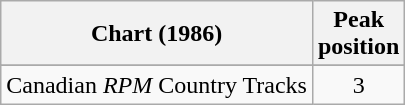<table class="wikitable sortable">
<tr>
<th align="left">Chart (1986)</th>
<th align="center">Peak<br>position</th>
</tr>
<tr>
</tr>
<tr>
<td align="left">Canadian <em>RPM</em> Country Tracks</td>
<td align="center">3</td>
</tr>
</table>
